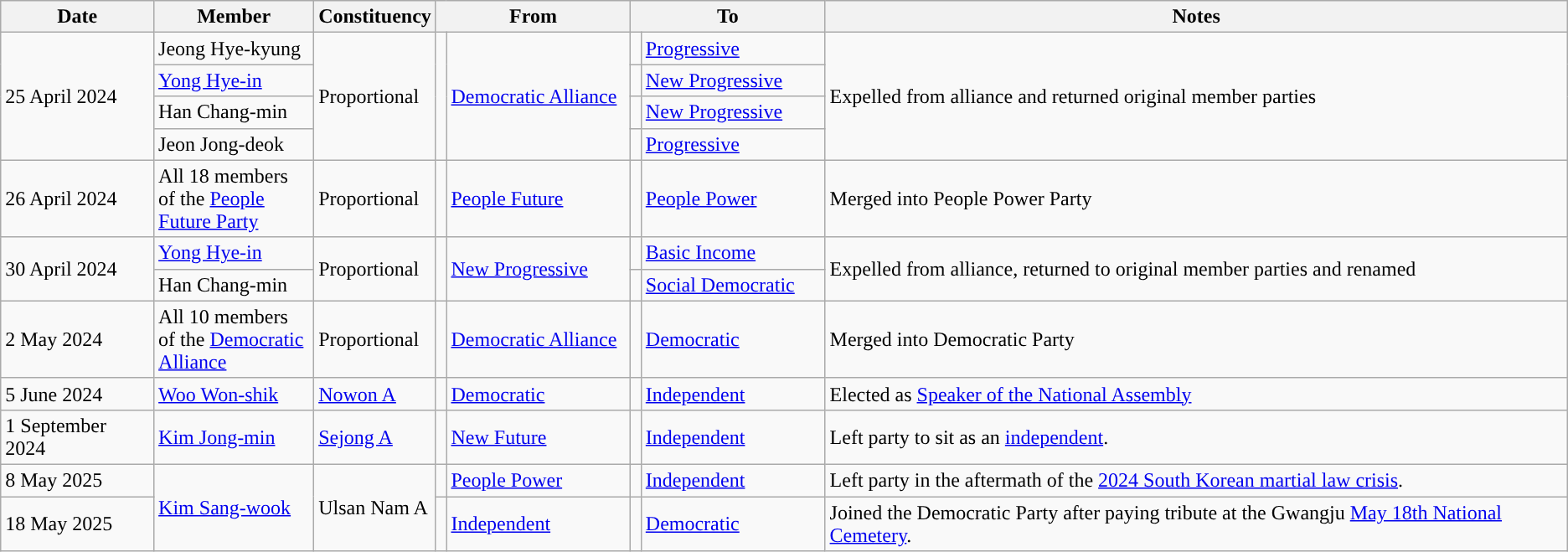<table class="wikitable sortable plainrowheaders">
<tr>
<th>Date</th>
<th style="width:120px;">Member</th>
<th>Constituency</th>
<th colspan="2" style="width:150px;">From</th>
<th colspan="2" style="width:150px;">To</th>
<th class="unsortable">Notes</th>
</tr>
<tr>
<td rowspan=4>25 April 2024</td>
<td>Jeong Hye-kyung</td>
<td rowspan=4>Proportional</td>
<td rowspan=4 scope="row" width="1" style="background-color:"></td>
<td rowspan=4><a href='#'>Democratic Alliance</a></td>
<td scope="row" style="background-color:"></td>
<td><a href='#'>Progressive</a></td>
<td rowspan=4>Expelled from alliance and returned original member parties</td>
</tr>
<tr>
<td><a href='#'>Yong Hye-in</a></td>
<td scope="row" style="background-color:"></td>
<td><a href='#'>New Progressive</a></td>
</tr>
<tr>
<td>Han Chang-min</td>
<td scope="row" style="background-color:"></td>
<td><a href='#'>New Progressive</a></td>
</tr>
<tr>
<td>Jeon Jong-deok</td>
<td scope="row" style="background-color:"></td>
<td><a href='#'>Progressive</a></td>
</tr>
<tr>
<td>26 April 2024</td>
<td>All 18 members of the <a href='#'>People Future Party</a></td>
<td>Proportional</td>
<td scope="row" width="1" style="background-color:"></td>
<td><a href='#'>People Future</a></td>
<td scope="row" width="1" style="background-color:"></td>
<td><a href='#'>People Power</a></td>
<td>Merged into People Power Party</td>
</tr>
<tr>
<td rowspan=2>30 April 2024</td>
<td><a href='#'>Yong Hye-in</a></td>
<td rowspan=2>Proportional</td>
<td rowspan=2 scope="row" width="1" style="background-color:"></td>
<td rowspan=2><a href='#'>New Progressive</a></td>
<td scope="row" style="background-color:"></td>
<td><a href='#'>Basic Income</a></td>
<td rowspan=2>Expelled from alliance, returned to original member parties and renamed</td>
</tr>
<tr>
<td>Han Chang-min</td>
<td scope="row" style="background-color:"></td>
<td><a href='#'>Social Democratic</a></td>
</tr>
<tr>
<td>2 May 2024</td>
<td>All 10 members of the <a href='#'>Democratic Alliance</a></td>
<td>Proportional</td>
<td scope="row" width="1" style="background-color:"></td>
<td><a href='#'>Democratic Alliance</a></td>
<td scope="row" width="1" style="background-color:"></td>
<td><a href='#'>Democratic</a></td>
<td>Merged into Democratic Party</td>
</tr>
<tr>
<td>5 June 2024</td>
<td><a href='#'>Woo Won-shik</a></td>
<td><a href='#'>Nowon A</a></td>
<td scope="row" width="1" style="background-color:"></td>
<td><a href='#'>Democratic</a></td>
<td scope="row" width="1" style="background-color:"></td>
<td><a href='#'>Independent</a></td>
<td>Elected as <a href='#'>Speaker of the National Assembly</a></td>
</tr>
<tr>
<td>1 September 2024</td>
<td><a href='#'>Kim Jong-min</a></td>
<td><a href='#'>Sejong A</a></td>
<td scope="row" width="1" style="background-color:"></td>
<td><a href='#'>New Future</a></td>
<td scope="row" width="1" style="background-color:"></td>
<td><a href='#'>Independent</a></td>
<td>Left party to sit as an <a href='#'>independent</a>.</td>
</tr>
<tr>
<td>8 May 2025</td>
<td rowspan=2><a href='#'>Kim Sang-wook</a></td>
<td rowspan=2>Ulsan Nam A</td>
<td scope="row" width="1" style="background-color:"></td>
<td><a href='#'>People Power</a></td>
<td scope="row" width="1" style="background-color:"></td>
<td><a href='#'>Independent</a></td>
<td>Left party in the aftermath of the <a href='#'>2024 South Korean martial law crisis</a>.</td>
</tr>
<tr>
<td>18 May 2025</td>
<td scope="row" width="1" style="background-color:"></td>
<td><a href='#'>Independent</a></td>
<td scope="row" width="1" style="background-color:"></td>
<td><a href='#'>Democratic</a></td>
<td>Joined the Democratic Party after paying tribute at the Gwangju <a href='#'>May 18th National Cemetery</a>.</td>
</tr>
</table>
